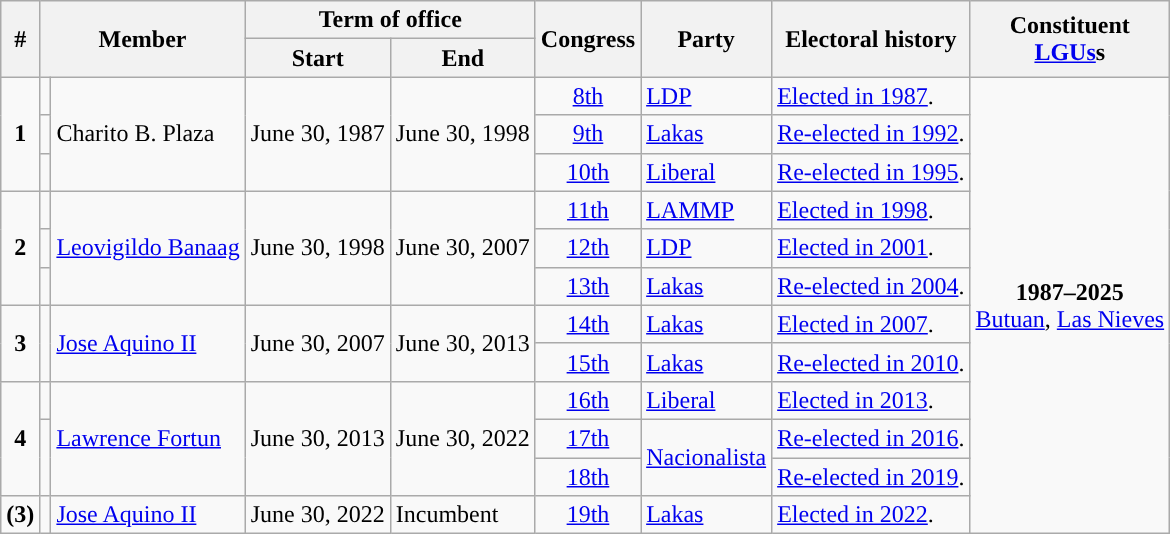<table class=wikitable>
<tr>
<th rowspan="2">#</th>
<th rowspan="2" colspan=2>Member</th>
<th colspan=2>Term of office</th>
<th rowspan="2">Congress</th>
<th rowspan="2">Party</th>
<th rowspan="2">Electoral history</th>
<th rowspan="2">Constituent<br><a href='#'>LGUs</a>s</th>
</tr>
<tr>
<th>Start</th>
<th>End</th>
</tr>
<tr>
<td rowspan="3" style="text-align:center;"><strong>1</strong></td>
<td style="color:inherit;background:"></td>
<td rowspan="3">Charito B. Plaza</td>
<td rowspan="3">June 30, 1987</td>
<td rowspan="3">June 30, 1998</td>
<td style="text-align:center;"><a href='#'>8th</a></td>
<td><a href='#'>LDP</a></td>
<td><a href='#'>Elected in 1987</a>.</td>
<td rowspan=99 style="text-align:center;"><strong>1987–2025</strong><br><a href='#'>Butuan</a>, <a href='#'>Las Nieves</a></td>
</tr>
<tr>
<td style="color:inherit;background:"></td>
<td style="text-align:center;"><a href='#'>9th</a></td>
<td><a href='#'>Lakas</a></td>
<td><a href='#'>Re-elected in 1992</a>.</td>
</tr>
<tr>
<td style="color:inherit;background:"></td>
<td style="text-align:center;"><a href='#'>10th</a></td>
<td><a href='#'>Liberal</a></td>
<td><a href='#'>Re-elected in 1995</a>.</td>
</tr>
<tr>
<td rowspan="3" style="text-align:center;"><strong>2</strong></td>
<td style="color:inherit;background:"></td>
<td rowspan="3"><a href='#'>Leovigildo Banaag</a></td>
<td rowspan="3">June 30, 1998</td>
<td rowspan="3">June 30, 2007</td>
<td style="text-align:center;"><a href='#'>11th</a></td>
<td><a href='#'>LAMMP</a></td>
<td><a href='#'>Elected in 1998</a>.</td>
</tr>
<tr>
<td style="color:inherit;background:"></td>
<td style="text-align:center;"><a href='#'>12th</a></td>
<td><a href='#'>LDP</a></td>
<td><a href='#'>Elected in 2001</a>.</td>
</tr>
<tr>
<td style="color:inherit;background:"></td>
<td style="text-align:center;"><a href='#'>13th</a></td>
<td><a href='#'>Lakas</a></td>
<td><a href='#'>Re-elected in 2004</a>.</td>
</tr>
<tr>
<td rowspan="2" style="text-align:center;"><strong>3</strong></td>
<td rowspan="2" style="color:inherit;background:"></td>
<td rowspan="2"><a href='#'>Jose Aquino II</a></td>
<td rowspan="2">June 30, 2007</td>
<td rowspan="2">June 30, 2013</td>
<td style="text-align:center;"><a href='#'>14th</a></td>
<td><a href='#'>Lakas</a></td>
<td><a href='#'>Elected in 2007</a>.</td>
</tr>
<tr>
<td style="text-align:center;"><a href='#'>15th</a></td>
<td><a href='#'>Lakas</a></td>
<td><a href='#'>Re-elected in 2010</a>.</td>
</tr>
<tr>
<td rowspan="3" style="text-align:center;"><strong>4</strong></td>
<td style="color:inherit;background:"></td>
<td rowspan="3"><a href='#'>Lawrence Fortun</a></td>
<td rowspan="3">June 30, 2013</td>
<td rowspan="3">June 30, 2022</td>
<td style="text-align:center;"><a href='#'>16th</a></td>
<td><a href='#'>Liberal</a></td>
<td><a href='#'>Elected in 2013</a>.</td>
</tr>
<tr>
<td rowspan="2" style="color:inherit;background:"></td>
<td style="text-align:center;"><a href='#'>17th</a></td>
<td rowspan="2"><a href='#'>Nacionalista</a></td>
<td><a href='#'>Re-elected in 2016</a>.</td>
</tr>
<tr>
<td style="text-align:center;"><a href='#'>18th</a></td>
<td><a href='#'>Re-elected in 2019</a>.</td>
</tr>
<tr>
<td style="text-align:center;"><strong>(3)</strong></td>
<td style="color:inherit;background:"></td>
<td><a href='#'>Jose Aquino II</a></td>
<td>June 30, 2022</td>
<td>Incumbent</td>
<td style="text-align:center;"><a href='#'>19th</a></td>
<td><a href='#'>Lakas</a></td>
<td><a href='#'>Elected in 2022</a>.</td>
</tr>
</table>
